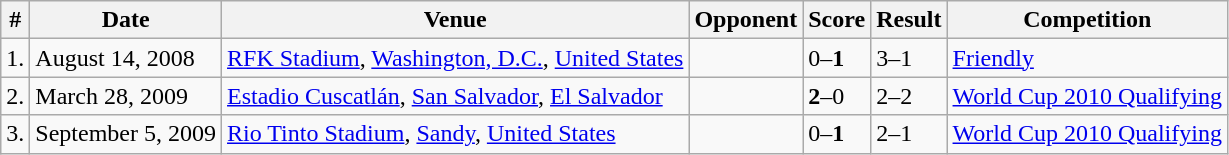<table class="wikitable">
<tr>
<th>#</th>
<th>Date</th>
<th>Venue</th>
<th>Opponent</th>
<th>Score</th>
<th>Result</th>
<th>Competition</th>
</tr>
<tr>
<td>1.</td>
<td>August 14, 2008</td>
<td><a href='#'>RFK Stadium</a>, <a href='#'>Washington, D.C.</a>, <a href='#'>United States</a></td>
<td></td>
<td>0–<strong>1</strong></td>
<td>3–1</td>
<td><a href='#'>Friendly</a></td>
</tr>
<tr>
<td>2.</td>
<td>March 28, 2009</td>
<td><a href='#'>Estadio Cuscatlán</a>, <a href='#'>San Salvador</a>, <a href='#'>El Salvador</a></td>
<td></td>
<td><strong>2</strong>–0</td>
<td>2–2</td>
<td><a href='#'>World Cup 2010 Qualifying</a></td>
</tr>
<tr>
<td>3.</td>
<td>September 5, 2009</td>
<td><a href='#'>Rio Tinto Stadium</a>, <a href='#'>Sandy</a>, <a href='#'>United States</a></td>
<td></td>
<td>0–<strong>1</strong></td>
<td>2–1</td>
<td><a href='#'>World Cup 2010 Qualifying</a></td>
</tr>
</table>
